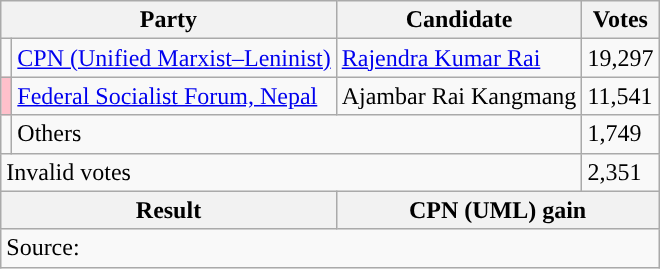<table class="wikitable">
<tr>
<th colspan="2">Party</th>
<th>Candidate</th>
<th>Votes</th>
</tr>
<tr>
<td style="background-color:"></td>
<td><a href='#'>CPN (Unified Marxist–Leninist)</a></td>
<td><a href='#'>Rajendra Kumar Rai</a></td>
<td>19,297</td>
</tr>
<tr>
<td style="background-color:#ffc0cb"></td>
<td><a href='#'>Federal Socialist Forum, Nepal</a></td>
<td>Ajambar Rai Kangmang</td>
<td>11,541</td>
</tr>
<tr>
<td></td>
<td colspan="2">Others</td>
<td>1,749</td>
</tr>
<tr>
<td colspan="3">Invalid votes</td>
<td>2,351</td>
</tr>
<tr>
<th colspan="2">Result</th>
<th colspan="2">CPN (UML) gain</th>
</tr>
<tr>
<td colspan="4">Source: </td>
</tr>
</table>
